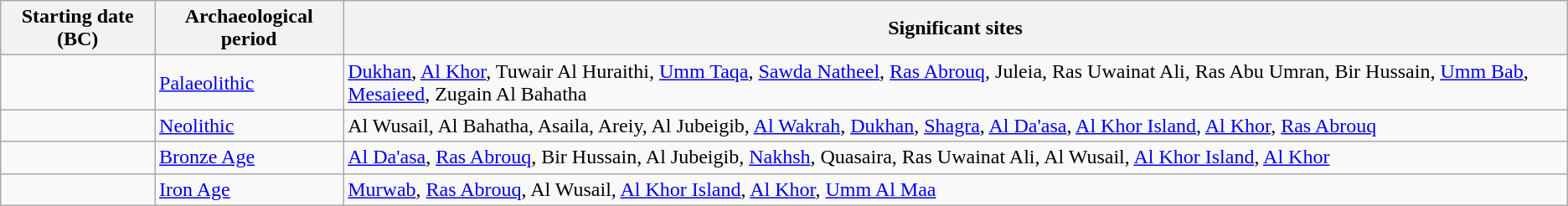<table class="wikitable">
<tr>
<th>Starting date (BC)</th>
<th>Archaeological period</th>
<th>Significant sites</th>
</tr>
<tr>
<td></td>
<td><a href='#'>Palaeolithic</a></td>
<td><a href='#'>Dukhan</a>, <a href='#'>Al Khor</a>, Tuwair Al Huraithi, <a href='#'>Umm Taqa</a>, <a href='#'>Sawda Natheel</a>, <a href='#'>Ras Abrouq</a>, Juleia, Ras Uwainat Ali, Ras Abu Umran, Bir Hussain, <a href='#'>Umm Bab</a>, <a href='#'>Mesaieed</a>, Zugain Al Bahatha</td>
</tr>
<tr>
<td></td>
<td><a href='#'>Neolithic</a></td>
<td>Al Wusail, Al Bahatha, Asaila, Areiy, Al Jubeigib, <a href='#'>Al Wakrah</a>, <a href='#'>Dukhan</a>, <a href='#'>Shagra</a>, <a href='#'>Al Da'asa</a>, <a href='#'>Al Khor Island</a>, <a href='#'>Al Khor</a>, <a href='#'>Ras Abrouq</a></td>
</tr>
<tr>
<td></td>
<td><a href='#'>Bronze Age</a></td>
<td><a href='#'>Al Da'asa</a>, <a href='#'>Ras Abrouq</a>, Bir Hussain, Al Jubeigib, <a href='#'>Nakhsh</a>, Quasaira, Ras Uwainat Ali, Al Wusail, <a href='#'>Al Khor Island</a>, <a href='#'>Al Khor</a></td>
</tr>
<tr>
<td></td>
<td><a href='#'>Iron Age</a></td>
<td><a href='#'>Murwab</a>, <a href='#'>Ras Abrouq</a>, Al Wusail, <a href='#'>Al Khor Island</a>, <a href='#'>Al Khor</a>, <a href='#'>Umm Al Maa</a></td>
</tr>
</table>
